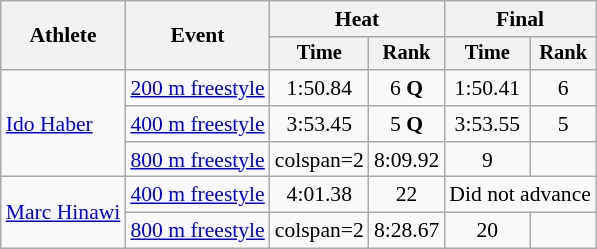<table class=wikitable style="font-size:90%">
<tr>
<th rowspan=2>Athlete</th>
<th rowspan=2>Event</th>
<th colspan="2">Heat</th>
<th colspan="2">Final</th>
</tr>
<tr style="font-size:95%">
<th>Time</th>
<th>Rank</th>
<th>Time</th>
<th>Rank</th>
</tr>
<tr align=center>
<td align=left rowspan=3><a href='#'>Ido Haber</a></td>
<td align=left><a href='#'>200 m freestyle</a></td>
<td>1:50.84</td>
<td>6 <strong>Q</strong></td>
<td>1:50.41</td>
<td>6</td>
</tr>
<tr align=center>
<td align=left><a href='#'>400 m freestyle</a></td>
<td>3:53.45</td>
<td>5 <strong>Q</strong></td>
<td>3:53.55</td>
<td>5</td>
</tr>
<tr align=center>
<td align=left><a href='#'>800 m freestyle</a></td>
<td>colspan=2 </td>
<td>8:09.92</td>
<td>9</td>
</tr>
<tr align="center">
<td align=left rowspan=2><a href='#'>Marc Hinawi</a></td>
<td align=left><a href='#'>400 m freestyle</a></td>
<td>4:01.38</td>
<td>22</td>
<td colspan="2">Did not advance</td>
</tr>
<tr align=center>
<td align=left><a href='#'>800 m freestyle</a></td>
<td>colspan=2 </td>
<td>8:28.67</td>
<td>20</td>
</tr>
</table>
